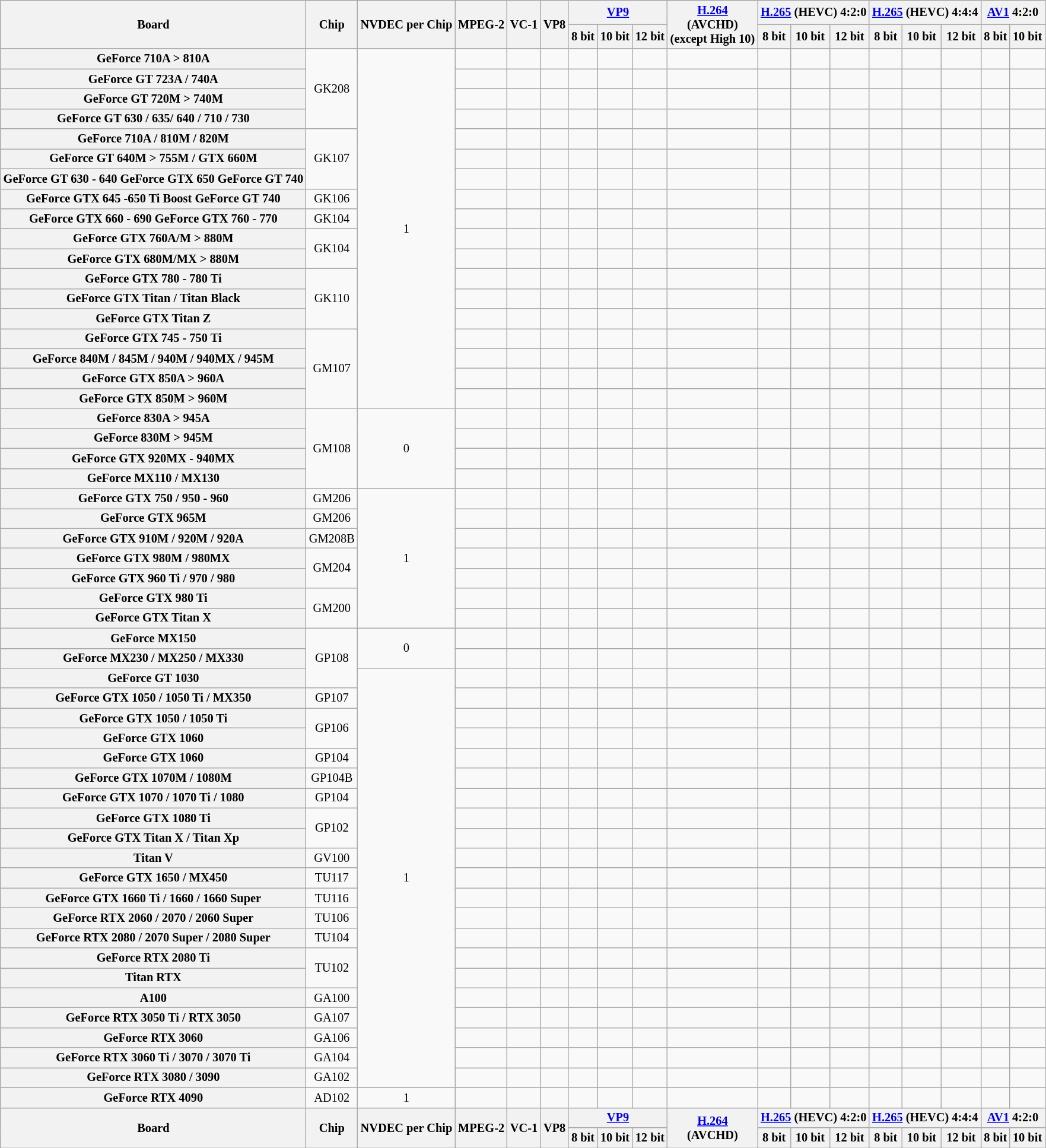<table class="wikitable sortable sticky-header-multi" style="font-size:85%; text-align:center;">
<tr>
<th rowspan="2">Board</th>
<th rowspan="2">Chip</th>
<th rowspan="2">NVDEC per Chip</th>
<th rowspan="2">MPEG-2</th>
<th rowspan="2">VC-1</th>
<th rowspan="2">VP8</th>
<th colspan="3"><a href='#'>VP9</a></th>
<th rowspan="2"><a href='#'>H.264</a><br>(AVCHD)<br>(except High 10)</th>
<th colspan="3"><a href='#'>H.265</a> (HEVC) 4:2:0</th>
<th colspan="3"><a href='#'>H.265</a> (HEVC) 4:4:4</th>
<th colspan="2"><a href='#'>AV1</a> 4:2:0</th>
</tr>
<tr>
<th>8 bit</th>
<th>10 bit</th>
<th>12 bit</th>
<th>8 bit</th>
<th>10 bit</th>
<th>12 bit</th>
<th>8 bit</th>
<th>10 bit</th>
<th>12 bit</th>
<th>8 bit</th>
<th>10 bit</th>
</tr>
<tr>
<th>GeForce 710A > 810A</th>
<td rowspan="4">GK208</td>
<td rowspan="18">1</td>
<td></td>
<td></td>
<td></td>
<td></td>
<td></td>
<td></td>
<td></td>
<td></td>
<td></td>
<td></td>
<td></td>
<td></td>
<td></td>
<td></td>
<td></td>
</tr>
<tr>
<th>GeForce GT 723A / 740A</th>
<td></td>
<td></td>
<td></td>
<td></td>
<td></td>
<td></td>
<td></td>
<td></td>
<td></td>
<td></td>
<td></td>
<td></td>
<td></td>
<td></td>
<td></td>
</tr>
<tr>
<th>GeForce GT 720M > 740M</th>
<td></td>
<td></td>
<td></td>
<td></td>
<td></td>
<td></td>
<td></td>
<td></td>
<td></td>
<td></td>
<td></td>
<td></td>
<td></td>
<td></td>
<td></td>
</tr>
<tr>
<th>GeForce GT 630 / 635/ 640 / 710 / 730</th>
<td></td>
<td></td>
<td></td>
<td></td>
<td></td>
<td></td>
<td></td>
<td></td>
<td></td>
<td></td>
<td></td>
<td></td>
<td></td>
<td></td>
<td></td>
</tr>
<tr>
<th>GeForce 710A / 810M / 820M</th>
<td rowspan="3">GK107</td>
<td></td>
<td></td>
<td></td>
<td></td>
<td></td>
<td></td>
<td></td>
<td></td>
<td></td>
<td></td>
<td></td>
<td></td>
<td></td>
<td></td>
<td></td>
</tr>
<tr>
<th>GeForce GT 640M > 755M / GTX 660M</th>
<td></td>
<td></td>
<td></td>
<td></td>
<td></td>
<td></td>
<td></td>
<td></td>
<td></td>
<td></td>
<td></td>
<td></td>
<td></td>
<td></td>
<td></td>
</tr>
<tr>
<th>GeForce GT 630 - 640 GeForce GTX 650 GeForce GT 740</th>
<td></td>
<td></td>
<td></td>
<td></td>
<td></td>
<td></td>
<td></td>
<td></td>
<td></td>
<td></td>
<td></td>
<td></td>
<td></td>
<td></td>
<td></td>
</tr>
<tr>
<th>GeForce GTX 645 -650 Ti Boost GeForce GT 740</th>
<td>GK106</td>
<td></td>
<td></td>
<td></td>
<td></td>
<td></td>
<td></td>
<td></td>
<td></td>
<td></td>
<td></td>
<td></td>
<td></td>
<td></td>
<td></td>
<td></td>
</tr>
<tr>
<th>GeForce GTX 660 - 690 GeForce GTX 760 - 770</th>
<td>GK104</td>
<td></td>
<td></td>
<td></td>
<td></td>
<td></td>
<td></td>
<td></td>
<td></td>
<td></td>
<td></td>
<td></td>
<td></td>
<td></td>
<td></td>
<td></td>
</tr>
<tr>
<th>GeForce GTX 760A/M > 880M</th>
<td rowspan="2">GK104</td>
<td></td>
<td></td>
<td></td>
<td></td>
<td></td>
<td></td>
<td></td>
<td></td>
<td></td>
<td></td>
<td></td>
<td></td>
<td></td>
<td></td>
<td></td>
</tr>
<tr>
<th>GeForce GTX 680M/MX > 880M</th>
<td></td>
<td></td>
<td></td>
<td></td>
<td></td>
<td></td>
<td></td>
<td></td>
<td></td>
<td></td>
<td></td>
<td></td>
<td></td>
<td></td>
<td></td>
</tr>
<tr>
<th>GeForce GTX 780 - 780 Ti</th>
<td rowspan="3">GK110</td>
<td></td>
<td></td>
<td></td>
<td></td>
<td></td>
<td></td>
<td></td>
<td></td>
<td></td>
<td></td>
<td></td>
<td></td>
<td></td>
<td></td>
<td></td>
</tr>
<tr>
<th>GeForce GTX Titan / Titan Black</th>
<td></td>
<td></td>
<td></td>
<td></td>
<td></td>
<td></td>
<td></td>
<td></td>
<td></td>
<td></td>
<td></td>
<td></td>
<td></td>
<td></td>
<td></td>
</tr>
<tr>
<th>GeForce GTX Titan Z</th>
<td></td>
<td></td>
<td></td>
<td></td>
<td></td>
<td></td>
<td></td>
<td></td>
<td></td>
<td></td>
<td></td>
<td></td>
<td></td>
<td></td>
<td></td>
</tr>
<tr>
<th>GeForce GTX 745 - 750 Ti</th>
<td rowspan="4">GM107</td>
<td></td>
<td></td>
<td></td>
<td></td>
<td></td>
<td></td>
<td></td>
<td></td>
<td></td>
<td></td>
<td></td>
<td></td>
<td></td>
<td></td>
<td></td>
</tr>
<tr>
<th>GeForce 840M / 845M / 940M / 940MX / 945M</th>
<td></td>
<td></td>
<td></td>
<td></td>
<td></td>
<td></td>
<td></td>
<td></td>
<td></td>
<td></td>
<td></td>
<td></td>
<td></td>
<td></td>
<td></td>
</tr>
<tr>
<th>GeForce GTX 850A > 960A</th>
<td></td>
<td></td>
<td></td>
<td></td>
<td></td>
<td></td>
<td></td>
<td></td>
<td></td>
<td></td>
<td></td>
<td></td>
<td></td>
<td></td>
<td></td>
</tr>
<tr>
<th>GeForce GTX 850M > 960M</th>
<td></td>
<td></td>
<td></td>
<td></td>
<td></td>
<td></td>
<td></td>
<td></td>
<td></td>
<td></td>
<td></td>
<td></td>
<td></td>
<td></td>
<td></td>
</tr>
<tr>
<th>GeForce 830A > 945A</th>
<td rowspan="4">GM108</td>
<td rowspan="4">0</td>
<td></td>
<td></td>
<td></td>
<td></td>
<td></td>
<td></td>
<td></td>
<td></td>
<td></td>
<td></td>
<td></td>
<td></td>
<td></td>
<td></td>
<td></td>
</tr>
<tr>
<th>GeForce 830M > 945M</th>
<td></td>
<td></td>
<td></td>
<td></td>
<td></td>
<td></td>
<td></td>
<td></td>
<td></td>
<td></td>
<td></td>
<td></td>
<td></td>
<td></td>
<td></td>
</tr>
<tr>
<th>GeForce GTX 920MX - 940MX</th>
<td></td>
<td></td>
<td></td>
<td></td>
<td></td>
<td></td>
<td></td>
<td></td>
<td></td>
<td></td>
<td></td>
<td></td>
<td></td>
<td></td>
<td></td>
</tr>
<tr>
<th>GeForce MX110 / MX130</th>
<td></td>
<td></td>
<td></td>
<td></td>
<td></td>
<td></td>
<td></td>
<td></td>
<td></td>
<td></td>
<td></td>
<td></td>
<td></td>
<td></td>
<td></td>
</tr>
<tr>
<th>GeForce GTX 750 / 950 - 960</th>
<td>GM206</td>
<td rowspan="7">1</td>
<td></td>
<td></td>
<td></td>
<td></td>
<td></td>
<td></td>
<td></td>
<td></td>
<td></td>
<td></td>
<td></td>
<td></td>
<td></td>
<td></td>
<td></td>
</tr>
<tr>
<th>GeForce GTX 965M</th>
<td>GM206</td>
<td></td>
<td></td>
<td></td>
<td></td>
<td></td>
<td></td>
<td></td>
<td></td>
<td></td>
<td></td>
<td></td>
<td></td>
<td></td>
<td></td>
<td></td>
</tr>
<tr>
<th>GeForce GTX 910M / 920M / 920A</th>
<td>GM208B</td>
<td></td>
<td></td>
<td></td>
<td></td>
<td></td>
<td></td>
<td></td>
<td></td>
<td></td>
<td></td>
<td></td>
<td></td>
<td></td>
<td></td>
<td></td>
</tr>
<tr>
<th>GeForce GTX 980M / 980MX</th>
<td rowspan="2">GM204</td>
<td></td>
<td></td>
<td></td>
<td></td>
<td></td>
<td></td>
<td></td>
<td></td>
<td></td>
<td></td>
<td></td>
<td></td>
<td></td>
<td></td>
<td></td>
</tr>
<tr>
<th>GeForce GTX 960 Ti / 970 / 980</th>
<td></td>
<td></td>
<td></td>
<td></td>
<td></td>
<td></td>
<td></td>
<td></td>
<td></td>
<td></td>
<td></td>
<td></td>
<td></td>
<td></td>
<td></td>
</tr>
<tr>
<th>GeForce GTX 980 Ti</th>
<td rowspan="2">GM200</td>
<td></td>
<td></td>
<td></td>
<td></td>
<td></td>
<td></td>
<td></td>
<td></td>
<td></td>
<td></td>
<td></td>
<td></td>
<td></td>
<td></td>
<td></td>
</tr>
<tr>
<th>GeForce GTX Titan X</th>
<td></td>
<td></td>
<td></td>
<td></td>
<td></td>
<td></td>
<td></td>
<td></td>
<td></td>
<td></td>
<td></td>
<td></td>
<td></td>
<td></td>
<td></td>
</tr>
<tr>
<th>GeForce MX150</th>
<td rowspan="3">GP108</td>
<td rowspan="2">0</td>
<td></td>
<td></td>
<td></td>
<td></td>
<td></td>
<td></td>
<td></td>
<td></td>
<td></td>
<td></td>
<td></td>
<td></td>
<td></td>
<td></td>
<td></td>
</tr>
<tr>
<th>GeForce MX230 / MX250 / MX330</th>
<td></td>
<td></td>
<td></td>
<td></td>
<td></td>
<td></td>
<td></td>
<td></td>
<td></td>
<td></td>
<td></td>
<td></td>
<td></td>
<td></td>
<td></td>
</tr>
<tr>
<th>GeForce GT 1030</th>
<td rowspan="21">1</td>
<td></td>
<td></td>
<td></td>
<td></td>
<td></td>
<td></td>
<td></td>
<td></td>
<td></td>
<td></td>
<td></td>
<td></td>
<td></td>
<td></td>
<td></td>
</tr>
<tr>
<th>GeForce GTX 1050 / 1050 Ti / MX350</th>
<td>GP107</td>
<td></td>
<td></td>
<td></td>
<td></td>
<td></td>
<td></td>
<td></td>
<td></td>
<td></td>
<td></td>
<td></td>
<td></td>
<td></td>
<td></td>
<td></td>
</tr>
<tr>
<th>GeForce GTX 1050 / 1050 Ti</th>
<td rowspan="2">GP106</td>
<td></td>
<td></td>
<td></td>
<td></td>
<td></td>
<td></td>
<td></td>
<td></td>
<td></td>
<td></td>
<td></td>
<td></td>
<td></td>
<td></td>
<td></td>
</tr>
<tr>
<th>GeForce GTX 1060</th>
<td></td>
<td></td>
<td></td>
<td></td>
<td></td>
<td></td>
<td></td>
<td></td>
<td></td>
<td></td>
<td></td>
<td></td>
<td></td>
<td></td>
<td></td>
</tr>
<tr>
<th>GeForce GTX 1060</th>
<td>GP104</td>
<td></td>
<td></td>
<td></td>
<td></td>
<td></td>
<td></td>
<td></td>
<td></td>
<td></td>
<td></td>
<td></td>
<td></td>
<td></td>
<td></td>
<td></td>
</tr>
<tr>
<th>GeForce GTX 1070M / 1080M</th>
<td>GP104B</td>
<td></td>
<td></td>
<td></td>
<td></td>
<td></td>
<td></td>
<td></td>
<td></td>
<td></td>
<td></td>
<td></td>
<td></td>
<td></td>
<td></td>
<td></td>
</tr>
<tr>
<th>GeForce GTX 1070 / 1070 Ti / 1080</th>
<td>GP104</td>
<td></td>
<td></td>
<td></td>
<td></td>
<td></td>
<td></td>
<td></td>
<td></td>
<td></td>
<td></td>
<td></td>
<td></td>
<td></td>
<td></td>
<td></td>
</tr>
<tr>
<th>GeForce GTX 1080 Ti</th>
<td rowspan="2">GP102</td>
<td></td>
<td></td>
<td></td>
<td></td>
<td></td>
<td></td>
<td></td>
<td></td>
<td></td>
<td></td>
<td></td>
<td></td>
<td></td>
<td></td>
<td></td>
</tr>
<tr>
<th>GeForce GTX Titan X / Titan Xp</th>
<td></td>
<td></td>
<td></td>
<td></td>
<td></td>
<td></td>
<td></td>
<td></td>
<td></td>
<td></td>
<td></td>
<td></td>
<td></td>
<td></td>
<td></td>
</tr>
<tr>
<th>Titan V</th>
<td>GV100</td>
<td></td>
<td></td>
<td></td>
<td></td>
<td></td>
<td></td>
<td></td>
<td></td>
<td></td>
<td></td>
<td></td>
<td></td>
<td></td>
<td></td>
<td></td>
</tr>
<tr>
<th>GeForce GTX 1650 / MX450</th>
<td>TU117</td>
<td></td>
<td></td>
<td></td>
<td></td>
<td></td>
<td></td>
<td></td>
<td></td>
<td></td>
<td></td>
<td></td>
<td></td>
<td></td>
<td></td>
<td></td>
</tr>
<tr>
<th>GeForce GTX 1660 Ti / 1660 / 1660 Super</th>
<td>TU116</td>
<td></td>
<td></td>
<td></td>
<td></td>
<td></td>
<td></td>
<td></td>
<td></td>
<td></td>
<td></td>
<td></td>
<td></td>
<td></td>
<td></td>
<td></td>
</tr>
<tr>
<th>GeForce RTX 2060 / 2070 / 2060 Super</th>
<td>TU106</td>
<td></td>
<td></td>
<td></td>
<td></td>
<td></td>
<td></td>
<td></td>
<td></td>
<td></td>
<td></td>
<td></td>
<td></td>
<td></td>
<td></td>
<td></td>
</tr>
<tr>
<th>GeForce RTX 2080 / 2070 Super / 2080 Super</th>
<td>TU104</td>
<td></td>
<td></td>
<td></td>
<td></td>
<td></td>
<td></td>
<td></td>
<td></td>
<td></td>
<td></td>
<td></td>
<td></td>
<td></td>
<td></td>
<td></td>
</tr>
<tr>
<th>GeForce RTX 2080 Ti</th>
<td rowspan="2">TU102</td>
<td></td>
<td></td>
<td></td>
<td></td>
<td></td>
<td></td>
<td></td>
<td></td>
<td></td>
<td></td>
<td></td>
<td></td>
<td></td>
<td></td>
<td></td>
</tr>
<tr>
<th>Titan RTX</th>
<td></td>
<td></td>
<td></td>
<td></td>
<td></td>
<td></td>
<td></td>
<td></td>
<td></td>
<td></td>
<td></td>
<td></td>
<td></td>
<td></td>
<td></td>
</tr>
<tr>
<th>A100</th>
<td>GA100</td>
<td></td>
<td></td>
<td></td>
<td></td>
<td></td>
<td></td>
<td></td>
<td></td>
<td></td>
<td></td>
<td></td>
<td></td>
<td></td>
<td></td>
<td></td>
</tr>
<tr>
<th>GeForce RTX 3050 Ti / RTX 3050</th>
<td>GA107</td>
<td></td>
<td></td>
<td></td>
<td></td>
<td></td>
<td></td>
<td></td>
<td></td>
<td></td>
<td></td>
<td></td>
<td></td>
<td></td>
<td></td>
<td></td>
</tr>
<tr>
<th>GeForce RTX 3060</th>
<td>GA106</td>
<td></td>
<td></td>
<td></td>
<td></td>
<td></td>
<td></td>
<td></td>
<td></td>
<td></td>
<td></td>
<td></td>
<td></td>
<td></td>
<td></td>
<td></td>
</tr>
<tr>
<th>GeForce RTX 3060 Ti / 3070 / 3070 Ti</th>
<td>GA104</td>
<td></td>
<td></td>
<td></td>
<td></td>
<td></td>
<td></td>
<td></td>
<td></td>
<td></td>
<td></td>
<td></td>
<td></td>
<td></td>
<td></td>
<td></td>
</tr>
<tr>
<th>GeForce RTX 3080 / 3090</th>
<td>GA102</td>
<td></td>
<td></td>
<td></td>
<td></td>
<td></td>
<td></td>
<td></td>
<td></td>
<td></td>
<td></td>
<td></td>
<td></td>
<td></td>
<td></td>
<td></td>
</tr>
<tr>
<th>GeForce RTX 4090</th>
<td>AD102</td>
<td>1</td>
<td></td>
<td></td>
<td></td>
<td></td>
<td></td>
<td></td>
<td></td>
<td></td>
<td></td>
<td></td>
<td></td>
<td></td>
<td></td>
<td></td>
<td></td>
</tr>
<tr>
<th rowspan="2">Board</th>
<th rowspan="2">Chip</th>
<th rowspan="2">NVDEC per Chip</th>
<th rowspan="2">MPEG-2</th>
<th rowspan="2">VC-1</th>
<th rowspan="2">VP8</th>
<th colspan="3"><a href='#'>VP9</a></th>
<th rowspan="2"><a href='#'>H.264</a><br>(AVCHD)</th>
<th colspan="3"><a href='#'>H.265</a> (HEVC) 4:2:0</th>
<th colspan="3"><a href='#'>H.265</a> (HEVC) 4:4:4</th>
<th colspan="2"><a href='#'>AV1</a> 4:2:0</th>
</tr>
<tr>
<th>8 bit</th>
<th>10 bit</th>
<th>12 bit</th>
<th>8 bit</th>
<th>10 bit</th>
<th>12 bit</th>
<th>8 bit</th>
<th>10 bit</th>
<th>12 bit</th>
<th>8 bit</th>
<th>10 bit</th>
</tr>
</table>
